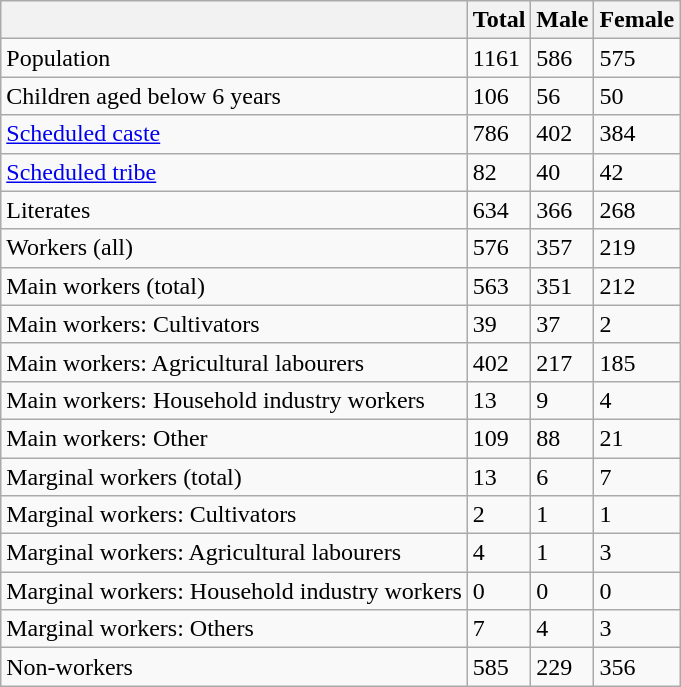<table class="wikitable sortable">
<tr>
<th></th>
<th>Total</th>
<th>Male</th>
<th>Female</th>
</tr>
<tr>
<td>Population</td>
<td>1161</td>
<td>586</td>
<td>575</td>
</tr>
<tr>
<td>Children aged below 6 years</td>
<td>106</td>
<td>56</td>
<td>50</td>
</tr>
<tr>
<td><a href='#'>Scheduled caste</a></td>
<td>786</td>
<td>402</td>
<td>384</td>
</tr>
<tr>
<td><a href='#'>Scheduled tribe</a></td>
<td>82</td>
<td>40</td>
<td>42</td>
</tr>
<tr>
<td>Literates</td>
<td>634</td>
<td>366</td>
<td>268</td>
</tr>
<tr>
<td>Workers (all)</td>
<td>576</td>
<td>357</td>
<td>219</td>
</tr>
<tr>
<td>Main workers (total)</td>
<td>563</td>
<td>351</td>
<td>212</td>
</tr>
<tr>
<td>Main workers: Cultivators</td>
<td>39</td>
<td>37</td>
<td>2</td>
</tr>
<tr>
<td>Main workers: Agricultural labourers</td>
<td>402</td>
<td>217</td>
<td>185</td>
</tr>
<tr>
<td>Main workers: Household industry workers</td>
<td>13</td>
<td>9</td>
<td>4</td>
</tr>
<tr>
<td>Main workers: Other</td>
<td>109</td>
<td>88</td>
<td>21</td>
</tr>
<tr>
<td>Marginal workers (total)</td>
<td>13</td>
<td>6</td>
<td>7</td>
</tr>
<tr>
<td>Marginal workers: Cultivators</td>
<td>2</td>
<td>1</td>
<td>1</td>
</tr>
<tr>
<td>Marginal workers: Agricultural labourers</td>
<td>4</td>
<td>1</td>
<td>3</td>
</tr>
<tr>
<td>Marginal workers: Household industry workers</td>
<td>0</td>
<td>0</td>
<td>0</td>
</tr>
<tr>
<td>Marginal workers: Others</td>
<td>7</td>
<td>4</td>
<td>3</td>
</tr>
<tr>
<td>Non-workers</td>
<td>585</td>
<td>229</td>
<td>356</td>
</tr>
</table>
